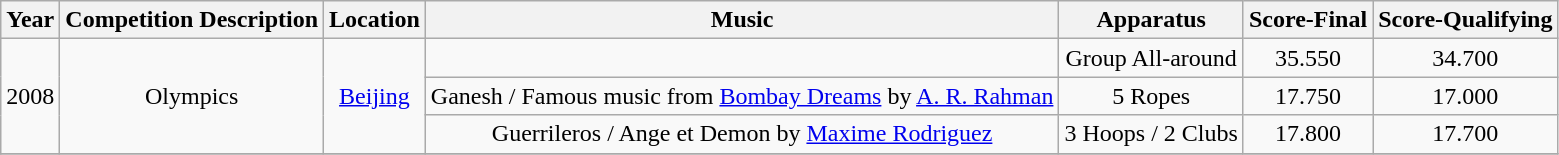<table class="wikitable" style="text-align:center">
<tr>
<th>Year</th>
<th>Competition Description</th>
<th>Location</th>
<th>Music </th>
<th>Apparatus</th>
<th>Score-Final</th>
<th>Score-Qualifying</th>
</tr>
<tr>
<td rowspan="3">2008</td>
<td rowspan="3">Olympics</td>
<td rowspan="3"><a href='#'>Beijing</a></td>
<td></td>
<td>Group All-around</td>
<td>35.550</td>
<td>34.700</td>
</tr>
<tr>
<td>Ganesh / Famous music from <a href='#'>Bombay Dreams</a> by <a href='#'>A. R. Rahman</a></td>
<td>5 Ropes</td>
<td>17.750</td>
<td>17.000</td>
</tr>
<tr>
<td>Guerrileros / Ange et Demon by <a href='#'>Maxime Rodriguez</a></td>
<td>3 Hoops / 2 Clubs</td>
<td>17.800</td>
<td>17.700</td>
</tr>
<tr>
</tr>
</table>
